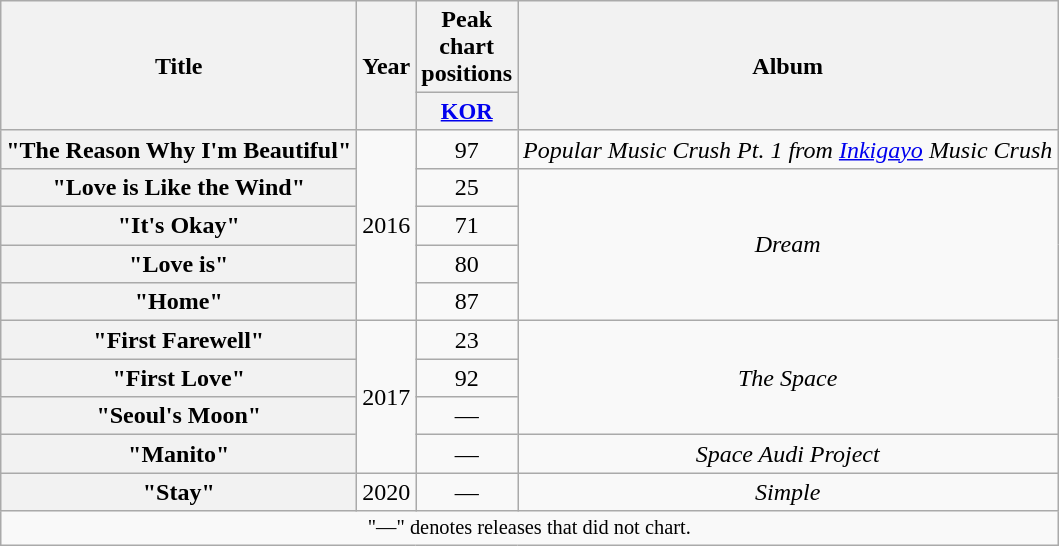<table class="wikitable plainrowheaders" style="text-align:center">
<tr>
<th scope="col" rowspan="2">Title</th>
<th scope="col" rowspan="2">Year</th>
<th scope="col" colspan="1">Peak chart positions</th>
<th scope="col" rowspan="2">Album</th>
</tr>
<tr>
<th scope="col" style="font-size:95%; width:3em"><a href='#'>KOR</a><br></th>
</tr>
<tr>
<th scope="row">"The Reason Why I'm Beautiful"<br></th>
<td rowspan="5">2016</td>
<td>97</td>
<td><em>Popular Music Crush Pt. 1 from <a href='#'>Inkigayo</a> Music Crush</em></td>
</tr>
<tr>
<th scope="row">"Love is Like the Wind"</th>
<td>25</td>
<td rowspan="4"><em>Dream</em></td>
</tr>
<tr>
<th scope="row">"It's Okay"</th>
<td>71</td>
</tr>
<tr>
<th scope="row">"Love is"</th>
<td>80</td>
</tr>
<tr>
<th scope="row">"Home"</th>
<td>87</td>
</tr>
<tr>
<th scope="row">"First Farewell"<br></th>
<td rowspan="4">2017</td>
<td>23</td>
<td rowspan="3"><em>The Space</em></td>
</tr>
<tr>
<th scope="row">"First Love"</th>
<td>92</td>
</tr>
<tr>
<th scope="row">"Seoul's Moon"</th>
<td>—</td>
</tr>
<tr>
<th scope="row">"Manito"</th>
<td>—</td>
<td><em>Space Audi Project</em></td>
</tr>
<tr>
<th scope="row">"Stay"</th>
<td>2020</td>
<td>—</td>
<td><em>Simple</em></td>
</tr>
<tr>
<td colspan="5" style="font-size:85%">"—" denotes releases that did not chart.</td>
</tr>
</table>
